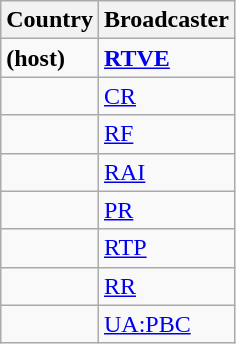<table class="wikitable">
<tr>
<th>Country</th>
<th>Broadcaster</th>
</tr>
<tr>
<td><strong> (host)</strong></td>
<td><strong><a href='#'>RTVE</a></strong></td>
</tr>
<tr>
<td></td>
<td><a href='#'>CR</a></td>
</tr>
<tr>
<td></td>
<td><a href='#'>RF</a></td>
</tr>
<tr>
<td></td>
<td><a href='#'>RAI</a></td>
</tr>
<tr>
<td></td>
<td><a href='#'>PR</a></td>
</tr>
<tr>
<td></td>
<td><a href='#'>RTP</a></td>
</tr>
<tr>
<td></td>
<td><a href='#'>RR</a></td>
</tr>
<tr>
<td></td>
<td><a href='#'>UA:PBC</a></td>
</tr>
</table>
